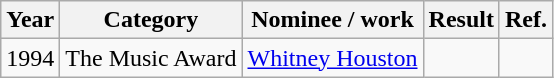<table class="wikitable">
<tr>
<th>Year</th>
<th>Category</th>
<th>Nominee / work</th>
<th>Result</th>
<th>Ref.</th>
</tr>
<tr>
<td>1994</td>
<td>The Music Award</td>
<td><a href='#'>Whitney Houston</a></td>
<td></td>
<td align="center"> <br> </td>
</tr>
</table>
